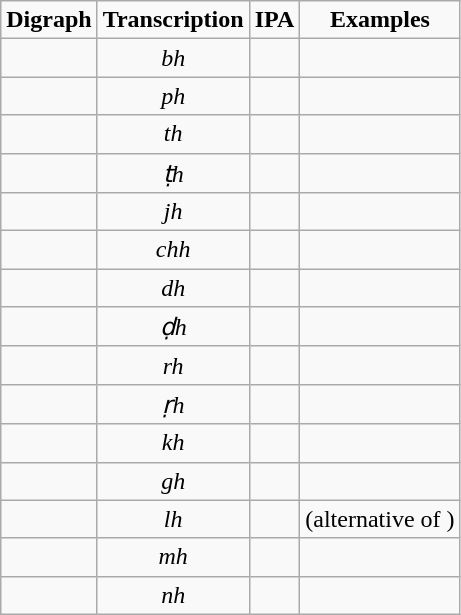<table class="wikitable" style="text-align:center">
<tr>
<td><strong>Digraph</strong></td>
<td><strong>Transcription</strong></td>
<td><strong>IPA</strong></td>
<td><strong>Examples</strong></td>
</tr>
<tr>
<td style="font-size: 150%"></td>
<td><em>bh</em></td>
<td></td>
<td></td>
</tr>
<tr>
<td style="font-size: 150%"></td>
<td><em>ph</em></td>
<td></td>
<td></td>
</tr>
<tr>
<td style="font-size: 150%"></td>
<td><em>th</em></td>
<td></td>
<td></td>
</tr>
<tr>
<td style="font-size: 150%"></td>
<td><em>ṭh</em></td>
<td></td>
<td></td>
</tr>
<tr>
<td style="font-size: 150%"></td>
<td><em>jh</em></td>
<td></td>
<td></td>
</tr>
<tr>
<td style="font-size: 150%"></td>
<td><em>chh</em></td>
<td></td>
<td></td>
</tr>
<tr>
<td style="font-size: 150%"></td>
<td><em>dh</em></td>
<td></td>
<td></td>
</tr>
<tr>
<td style="font-size: 150%"></td>
<td><em>ḍh</em></td>
<td></td>
<td></td>
</tr>
<tr>
<td style="font-size: 150%"></td>
<td><em>rh</em></td>
<td></td>
<td></td>
</tr>
<tr>
<td style="font-size: 150%"></td>
<td><em>ṛh</em></td>
<td></td>
<td></td>
</tr>
<tr>
<td style="font-size: 150%"></td>
<td><em>kh</em></td>
<td></td>
<td></td>
</tr>
<tr>
<td style="font-size: 150%"></td>
<td><em>gh</em></td>
<td></td>
<td></td>
</tr>
<tr>
<td style="font-size: 150%"></td>
<td><em>lh</em></td>
<td></td>
<td> (alternative of  )</td>
</tr>
<tr>
<td style="font-size: 150%"></td>
<td><em>mh</em></td>
<td></td>
<td></td>
</tr>
<tr>
<td style="font-size: 150%"></td>
<td><em>nh</em></td>
<td></td>
<td></td>
</tr>
</table>
